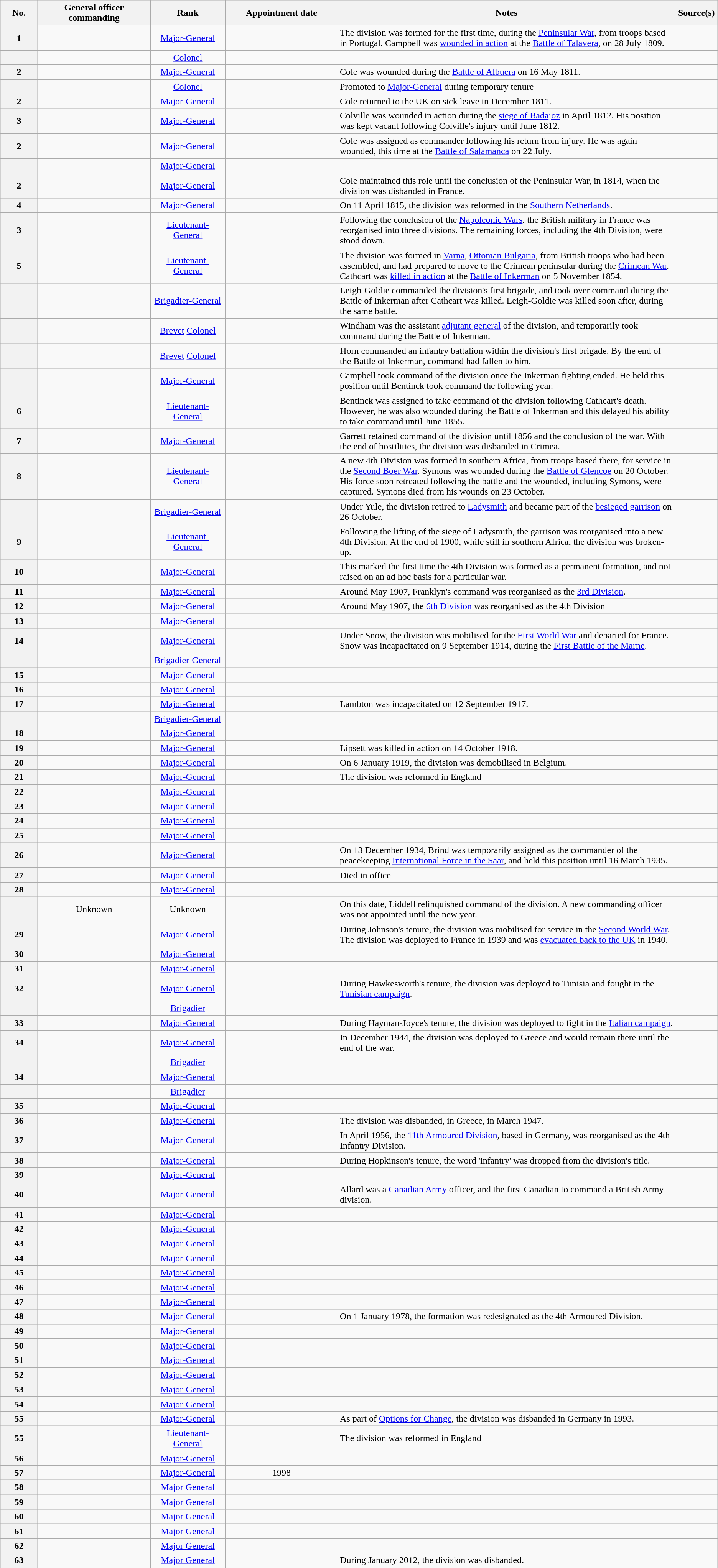<table class="wikitable sortable plainrowheaders" style="text-align: left; border-spacing: 2px; border: 1px solid darkgray;">
<tr>
<th width="5%" scope="col">No.</th>
<th width="15%" scope="col">General officer commanding</th>
<th width="10%" scope="col">Rank</th>
<th width="15%" scope="col">Appointment date</th>
<th class=unsortable width=45% scope="col">Notes</th>
<th class=unsortable width=5% scope="col">Source(s)</th>
</tr>
<tr>
<th scope="row" style="text-align:center;">1</th>
<td align="center"></td>
<td align="center"><a href='#'>Major-General</a></td>
<td align="center"></td>
<td>The division was formed for the first time, during the <a href='#'>Peninsular War</a>, from troops based in Portugal. Campbell was <a href='#'>wounded in action</a> at the <a href='#'>Battle of Talavera</a>, on 28 July 1809.</td>
<td align="center"></td>
</tr>
<tr>
<th scope="row" style="text-align:center;"></th>
<td align="center"></td>
<td align="center"><a href='#'>Colonel</a></td>
<td align="center"></td>
<td></td>
<td align="center"></td>
</tr>
<tr>
<th scope="row" style="text-align:center;">2</th>
<td align="center"></td>
<td align="center"><a href='#'>Major-General</a></td>
<td align="center"></td>
<td>Cole was wounded during the <a href='#'>Battle of Albuera</a> on 16 May 1811.</td>
<td align="center"></td>
</tr>
<tr>
<th scope="row" style="text-align:center;"></th>
<td align="center"></td>
<td align="center"><a href='#'>Colonel</a></td>
<td align="center"></td>
<td>Promoted to <a href='#'>Major-General</a> during temporary tenure</td>
<td align="center"></td>
</tr>
<tr>
<th scope="row" style="text-align:center;">2</th>
<td align="center"></td>
<td align="center"><a href='#'>Major-General</a></td>
<td align="center"></td>
<td>Cole returned to the UK on sick leave in December 1811.</td>
<td align="center"></td>
</tr>
<tr>
<th scope="row" style="text-align:center;">3</th>
<td align="center"></td>
<td align="center"><a href='#'>Major-General</a></td>
<td align="center"></td>
<td>Colville was wounded in action during the <a href='#'>siege of Badajoz</a> in April 1812. His position was kept vacant following Colville's injury until June 1812.</td>
<td align="center"></td>
</tr>
<tr>
<th scope="row" style="text-align:center;">2</th>
<td align="center"></td>
<td align="center"><a href='#'>Major-General</a></td>
<td align="center"></td>
<td>Cole was assigned as commander following his return from injury. He was again wounded, this time at the <a href='#'>Battle of Salamanca</a> on 22 July.</td>
<td align="center"></td>
</tr>
<tr>
<th scope="row" style="text-align:center;"></th>
<td align="center"></td>
<td align="center"><a href='#'>Major-General</a></td>
<td align="center"></td>
<td></td>
<td align="center"></td>
</tr>
<tr>
<th scope="row" style="text-align:center;">2</th>
<td align="center"></td>
<td align="center"><a href='#'>Major-General</a></td>
<td align="center"></td>
<td>Cole maintained this role until the conclusion of the Peninsular War, in 1814, when the division was disbanded in France.</td>
<td align="center"></td>
</tr>
<tr>
<th scope="row" style="text-align:center;">4</th>
<td align="center"></td>
<td align="center"><a href='#'>Major-General</a></td>
<td align="center"></td>
<td>On 11 April 1815, the division was reformed in the <a href='#'>Southern Netherlands</a>.</td>
<td align="center"></td>
</tr>
<tr>
<th scope="row" style="text-align:center;">3</th>
<td align="center"></td>
<td align="center"><a href='#'>Lieutenant-General</a></td>
<td align="center"></td>
<td>Following the conclusion of the <a href='#'>Napoleonic Wars</a>, the British military in France was reorganised into three divisions. The remaining forces, including the 4th Division, were stood down.</td>
<td align="center"></td>
</tr>
<tr>
<th scope="row" style="text-align:center;">5</th>
<td align="center"></td>
<td align="center"><a href='#'>Lieutenant-General</a></td>
<td align="center"></td>
<td>The division was formed in <a href='#'>Varna</a>, <a href='#'>Ottoman Bulgaria</a>, from British troops who had been assembled, and had prepared to move to the Crimean peninsular during the <a href='#'>Crimean War</a>. Cathcart was <a href='#'>killed in action</a> at the <a href='#'>Battle of Inkerman</a> on 5 November 1854.</td>
<td align="center"></td>
</tr>
<tr>
<th scope="row" style="text-align:center;"></th>
<td align="center"></td>
<td align="center"><a href='#'>Brigadier-General</a></td>
<td align="center"></td>
<td>Leigh-Goldie commanded the division's first brigade, and took over command during the Battle of Inkerman after Cathcart was killed. Leigh-Goldie was killed soon after, during the same battle.</td>
<td align="center"></td>
</tr>
<tr>
<th scope="row" style="text-align:center;"></th>
<td align="center"></td>
<td align="center"><a href='#'>Brevet</a> <a href='#'>Colonel</a></td>
<td align="center"></td>
<td>Windham was the assistant <a href='#'>adjutant general</a> of the division, and temporarily took command during the Battle of Inkerman.</td>
<td align="center"></td>
</tr>
<tr>
<th scope="row" style="text-align:center;"></th>
<td align="center"></td>
<td align="center"><a href='#'>Brevet</a> <a href='#'>Colonel</a></td>
<td align="center"></td>
<td>Horn commanded an infantry battalion within the division's first brigade. By the end of the Battle of Inkerman, command had fallen to him.</td>
<td align="center"></td>
</tr>
<tr>
<th scope="row" style="text-align:center;"></th>
<td align="center"></td>
<td align="center"><a href='#'>Major-General</a></td>
<td align="center"></td>
<td>Campbell took command of the division once the Inkerman fighting ended. He held this position until Bentinck took command the following year.</td>
<td align="center"></td>
</tr>
<tr>
<th scope="row" style="text-align:center;">6</th>
<td align="center"></td>
<td align="center"><a href='#'>Lieutenant-General</a></td>
<td align="center"></td>
<td>Bentinck was assigned to take command of the division following Cathcart's death. However, he was also wounded during the Battle of Inkerman and this delayed his ability to take command until June 1855.</td>
<td align="center"></td>
</tr>
<tr>
<th scope="row" style="text-align:center;">7</th>
<td align="center"></td>
<td align="center"><a href='#'>Major-General</a></td>
<td align="center"></td>
<td>Garrett retained command of the division until 1856 and the conclusion of the war. With the end of hostilities, the division was disbanded in Crimea.</td>
<td align="center"></td>
</tr>
<tr>
<th scope="row" style="text-align:center;">8</th>
<td align="center"></td>
<td align="center"><a href='#'>Lieutenant-General</a></td>
<td align="center"></td>
<td>A new 4th Division was formed in southern Africa, from troops based there, for service in the <a href='#'>Second Boer War</a>. Symons was wounded during the <a href='#'>Battle of Glencoe</a> on 20 October. His force soon retreated following the battle and the wounded, including Symons, were captured. Symons died from his wounds on 23 October.</td>
<td align="center"></td>
</tr>
<tr>
<th scope="row" style="text-align:center;"></th>
<td align="center"></td>
<td align="center"><a href='#'>Brigadier-General</a></td>
<td align="center"></td>
<td>Under Yule, the division retired to <a href='#'>Ladysmith</a> and became part of the <a href='#'>besieged garrison</a> on 26 October.</td>
<td align="center"></td>
</tr>
<tr>
<th scope="row" style="text-align:center;">9</th>
<td align="center"></td>
<td align="center"><a href='#'>Lieutenant-General</a></td>
<td align="center"></td>
<td>Following the lifting of the siege of Ladysmith, the garrison was reorganised into a new 4th Division. At the end of 1900, while still in southern Africa, the division was broken-up.</td>
<td align="center"></td>
</tr>
<tr>
<th scope="row" style="text-align:center;">10</th>
<td align="center"></td>
<td align="center"><a href='#'>Major-General</a></td>
<td align="center"></td>
<td>This marked the first time the 4th Division was formed as a permanent formation, and not raised on an ad hoc basis for a particular war.</td>
<td align="center"></td>
</tr>
<tr>
<th scope="row" style="text-align:center;">11</th>
<td align="center"></td>
<td align="center"><a href='#'>Major-General</a></td>
<td align="center"></td>
<td>Around May 1907, Franklyn's command was reorganised as the <a href='#'>3rd Division</a>.</td>
<td align="center"></td>
</tr>
<tr>
<th scope="row" style="text-align:center;">12</th>
<td align="center"></td>
<td align="center"><a href='#'>Major-General</a></td>
<td align="center"></td>
<td>Around May 1907, the <a href='#'>6th Division</a> was reorganised as the 4th Division</td>
<td align="center"></td>
</tr>
<tr>
<th scope="row" style="text-align:center;">13</th>
<td align="center"></td>
<td align="center"><a href='#'>Major-General</a></td>
<td align="center"></td>
<td></td>
<td align="center"></td>
</tr>
<tr>
<th scope="row" style="text-align:center;">14</th>
<td align="center"></td>
<td align="center"><a href='#'>Major-General</a></td>
<td align="center"></td>
<td>Under Snow, the division was mobilised for the <a href='#'>First World War</a> and departed for France. Snow was incapacitated on 9 September 1914, during the <a href='#'>First Battle of the Marne</a>.</td>
<td align="center"></td>
</tr>
<tr>
<th scope="row" style="text-align:center;"></th>
<td align="center"></td>
<td align="center"><a href='#'>Brigadier-General</a></td>
<td align="center"></td>
<td></td>
<td align="center"></td>
</tr>
<tr>
<th scope="row" style="text-align:center;">15</th>
<td align="center"></td>
<td align="center"><a href='#'>Major-General</a></td>
<td align="center"></td>
<td></td>
<td align="center"></td>
</tr>
<tr>
<th scope="row" style="text-align:center;">16</th>
<td align="center"></td>
<td align="center"><a href='#'>Major-General</a></td>
<td align="center"></td>
<td></td>
<td align="center"></td>
</tr>
<tr>
<th scope="row" style="text-align:center;">17</th>
<td align="center"></td>
<td align="center"><a href='#'>Major-General</a></td>
<td align="center"></td>
<td>Lambton was incapacitated on 12 September 1917.</td>
<td align="center"></td>
</tr>
<tr>
<th scope="row" style="text-align:center;"></th>
<td align="center"></td>
<td align="center"><a href='#'>Brigadier-General</a></td>
<td align="center"></td>
<td></td>
<td align="center"></td>
</tr>
<tr>
<th scope="row" style="text-align:center;">18</th>
<td align="center"></td>
<td align="center"><a href='#'>Major-General</a></td>
<td align="center"></td>
<td></td>
<td align="center"></td>
</tr>
<tr>
<th scope="row" style="text-align:center;">19</th>
<td align="center"></td>
<td align="center"><a href='#'>Major-General</a></td>
<td align="center"></td>
<td>Lipsett was killed in action on 14 October 1918.</td>
<td align="center"></td>
</tr>
<tr>
<th scope="row" style="text-align:center;">20</th>
<td align="center"></td>
<td align="center"><a href='#'>Major-General</a></td>
<td align="center"></td>
<td>On 6 January 1919, the division was demobilised in Belgium.</td>
<td align="center"></td>
</tr>
<tr>
<th scope="row" style="text-align:center;">21</th>
<td align="center"></td>
<td align="center"><a href='#'>Major-General</a></td>
<td align="center"></td>
<td>The division was reformed in England</td>
<td align="center"></td>
</tr>
<tr>
<th scope="row" style="text-align:center;">22</th>
<td align="center"></td>
<td align="center"><a href='#'>Major-General</a></td>
<td align="center"></td>
<td></td>
<td align="center"></td>
</tr>
<tr>
<th scope="row" style="text-align:center;">23</th>
<td align="center"></td>
<td align="center"><a href='#'>Major-General</a></td>
<td align="center"></td>
<td></td>
<td align="center"></td>
</tr>
<tr>
<th scope="row" style="text-align:center;">24</th>
<td align="center"></td>
<td align="center"><a href='#'>Major-General</a></td>
<td align="center"></td>
<td></td>
<td align="center"></td>
</tr>
<tr>
<th scope="row" style="text-align:center;">25</th>
<td align="center"></td>
<td align="center"><a href='#'>Major-General</a></td>
<td align="center"></td>
<td></td>
<td align="center"></td>
</tr>
<tr>
<th scope="row" style="text-align:center;">26</th>
<td align="center"></td>
<td align="center"><a href='#'>Major-General</a></td>
<td align="center"></td>
<td>On 13 December 1934, Brind was temporarily assigned as the commander of the peacekeeping <a href='#'>International Force in the Saar</a>, and held this position until 16 March 1935.</td>
<td align="center"></td>
</tr>
<tr>
<th scope="row" style="text-align:center;">27</th>
<td align="center"></td>
<td align="center"><a href='#'>Major-General</a></td>
<td align="center"></td>
<td>Died in office</td>
<td align="center"></td>
</tr>
<tr>
<th scope="row" style="text-align:center;">28</th>
<td align="center"></td>
<td align="center"><a href='#'>Major-General</a></td>
<td align="center"></td>
<td></td>
<td align="center"></td>
</tr>
<tr>
<th scope="row" style="text-align:center;"></th>
<td align="center">Unknown</td>
<td align="center">Unknown</td>
<td align="center"></td>
<td>On this date, Liddell relinquished command of the division. A new commanding officer was not appointed until the new year.</td>
<td align="center"></td>
</tr>
<tr>
<th scope="row" style="text-align:center;">29</th>
<td align="center"></td>
<td align="center"><a href='#'>Major-General</a></td>
<td align="center"></td>
<td>During Johnson's tenure, the division was mobilised for service in the <a href='#'>Second World War</a>. The division was deployed to France in 1939 and was <a href='#'>evacuated back to the UK</a> in 1940.</td>
<td align="center"></td>
</tr>
<tr>
<th scope="row" style="text-align:center;">30</th>
<td align="center"></td>
<td align="center"><a href='#'>Major-General</a></td>
<td align="center"></td>
<td></td>
<td align="center"></td>
</tr>
<tr>
<th scope="row" style="text-align:center;">31</th>
<td align="center"></td>
<td align="center"><a href='#'>Major-General</a></td>
<td align="center"></td>
<td></td>
<td align="center"></td>
</tr>
<tr>
<th scope="row" style="text-align:center;">32</th>
<td align="center"></td>
<td align="center"><a href='#'>Major-General</a></td>
<td align="center"></td>
<td>During Hawkesworth's tenure, the division was deployed to Tunisia and fought in the <a href='#'>Tunisian campaign</a>.</td>
<td align="center"></td>
</tr>
<tr>
<th scope="row" style="text-align:center;"></th>
<td align="center"></td>
<td align="center"><a href='#'>Brigadier</a></td>
<td align="center"></td>
<td></td>
<td align="center"></td>
</tr>
<tr>
<th scope="row" style="text-align:center;">33</th>
<td align="center"></td>
<td align="center"><a href='#'>Major-General</a></td>
<td align="center"></td>
<td>During Hayman-Joyce's tenure, the division was deployed to fight in the <a href='#'>Italian campaign</a>.</td>
<td align="center"></td>
</tr>
<tr>
<th scope="row" style="text-align:center;">34</th>
<td align="center"></td>
<td align="center"><a href='#'>Major-General</a></td>
<td align="center"></td>
<td>In December 1944, the division was deployed to Greece and would remain there until the end of the war.</td>
<td align="center"></td>
</tr>
<tr>
<th scope="row" style="text-align:center;"></th>
<td align="center"></td>
<td align="center"><a href='#'>Brigadier</a></td>
<td align="center"></td>
<td></td>
<td align="center"></td>
</tr>
<tr>
<th scope="row" style="text-align:center;">34</th>
<td align="center"></td>
<td align="center"><a href='#'>Major-General</a></td>
<td align="center"></td>
<td></td>
<td align="center"></td>
</tr>
<tr>
<th scope="row" style="text-align:center;"></th>
<td align="center"></td>
<td align="center"><a href='#'>Brigadier</a></td>
<td align="center"></td>
<td></td>
<td align="center"></td>
</tr>
<tr>
<th scope="row" style="text-align:center;">35</th>
<td align="center"></td>
<td align="center"><a href='#'>Major-General</a></td>
<td align="center"></td>
<td></td>
<td align="center"></td>
</tr>
<tr>
<th scope="row" style="text-align:center;">36</th>
<td align="center"></td>
<td align="center"><a href='#'>Major-General</a></td>
<td align="center"></td>
<td>The division was disbanded, in Greece, in March 1947.</td>
<td align="center"></td>
</tr>
<tr>
<th scope="row" style="text-align:center;">37</th>
<td align="center"></td>
<td align="center"><a href='#'>Major-General</a></td>
<td align="center"></td>
<td>In April 1956, the <a href='#'>11th Armoured Division</a>, based in Germany, was reorganised as the 4th Infantry Division.</td>
<td align="center"></td>
</tr>
<tr>
<th scope="row" style="text-align:center;">38</th>
<td align="center"></td>
<td align="center"><a href='#'>Major-General</a></td>
<td align="center"></td>
<td>During Hopkinson's tenure, the word 'infantry' was dropped from the division's title.</td>
<td align="center"></td>
</tr>
<tr>
<th scope="row" style="text-align:center;">39</th>
<td align="center"></td>
<td align="center"><a href='#'>Major-General</a></td>
<td align="center"></td>
<td></td>
<td align="center"></td>
</tr>
<tr>
<th scope="row" style="text-align:center;">40</th>
<td align="center"></td>
<td align="center"><a href='#'>Major-General</a></td>
<td align="center"></td>
<td>Allard was a <a href='#'>Canadian Army</a> officer, and the first Canadian to command a British Army division.</td>
<td align="center"></td>
</tr>
<tr>
<th scope="row" style="text-align:center;">41</th>
<td align="center"></td>
<td align="center"><a href='#'>Major-General</a></td>
<td align="center"></td>
<td></td>
<td align="center"></td>
</tr>
<tr>
<th scope="row" style="text-align:center;">42</th>
<td align="center"></td>
<td align="center"><a href='#'>Major-General</a></td>
<td align="center"></td>
<td></td>
<td align="center"></td>
</tr>
<tr>
<th scope="row" style="text-align:center;">43</th>
<td align="center"></td>
<td align="center"><a href='#'>Major-General</a></td>
<td align="center"></td>
<td></td>
<td align="center"></td>
</tr>
<tr>
<th scope="row" style="text-align:center;">44</th>
<td align="center"></td>
<td align="center"><a href='#'>Major-General</a></td>
<td align="center"></td>
<td></td>
<td align="center"></td>
</tr>
<tr>
<th scope="row" style="text-align:center;">45</th>
<td align="center"></td>
<td align="center"><a href='#'>Major-General</a></td>
<td align="center"></td>
<td></td>
<td align="center"></td>
</tr>
<tr>
<th scope="row" style="text-align:center;">46</th>
<td align="center"></td>
<td align="center"><a href='#'>Major-General</a></td>
<td align="center"></td>
<td></td>
<td align="center"></td>
</tr>
<tr>
<th scope="row" style="text-align:center;">47</th>
<td align="center"></td>
<td align="center"><a href='#'>Major-General</a></td>
<td align="center"></td>
<td></td>
<td align="center"></td>
</tr>
<tr>
<th scope="row" style="text-align:center;">48</th>
<td align="center"></td>
<td align="center"><a href='#'>Major-General</a></td>
<td align="center"></td>
<td>On 1 January 1978, the formation was redesignated as the 4th Armoured Division.</td>
<td align="center"></td>
</tr>
<tr>
<th scope="row" style="text-align:center;">49</th>
<td align="center"></td>
<td align="center"><a href='#'>Major-General</a></td>
<td align="center"></td>
<td></td>
<td align="center"></td>
</tr>
<tr>
<th scope="row" style="text-align:center;">50</th>
<td align="center"></td>
<td align="center"><a href='#'>Major-General</a></td>
<td align="center"></td>
<td></td>
<td align="center"></td>
</tr>
<tr>
<th scope="row" style="text-align:center;">51</th>
<td align="center"></td>
<td align="center"><a href='#'>Major-General</a></td>
<td align="center"></td>
<td></td>
<td align="center"></td>
</tr>
<tr>
<th scope="row" style="text-align:center;">52</th>
<td align="center"></td>
<td align="center"><a href='#'>Major-General</a></td>
<td align="center"></td>
<td></td>
<td align="center"></td>
</tr>
<tr>
<th scope="row" style="text-align:center;">53</th>
<td align="center"></td>
<td align="center"><a href='#'>Major-General</a></td>
<td align="center"></td>
<td></td>
<td align="center"></td>
</tr>
<tr>
<th scope="row" style="text-align:center;">54</th>
<td align="center"></td>
<td align="center"><a href='#'>Major-General</a></td>
<td align="center"></td>
<td></td>
<td align="center"></td>
</tr>
<tr>
<th scope="row" style="text-align:center;">55</th>
<td align="center"></td>
<td align="center"><a href='#'>Major-General</a></td>
<td align="center"></td>
<td>As part of <a href='#'>Options for Change</a>, the division was disbanded in Germany in 1993.</td>
<td align="center"></td>
</tr>
<tr>
<th scope="row" style="text-align:center;">55</th>
<td align="center"></td>
<td align="center"><a href='#'>Lieutenant-General</a></td>
<td align="center"></td>
<td>The division was reformed in England</td>
<td align="center"></td>
</tr>
<tr>
<th scope="row" style="text-align:center;">56</th>
<td align="center"></td>
<td align="center"><a href='#'>Major-General</a></td>
<td align="center"></td>
<td></td>
<td align="center"></td>
</tr>
<tr>
<th scope="row" style="text-align:center;">57</th>
<td align="center"></td>
<td align="center"><a href='#'>Major-General</a></td>
<td align="center">1998</td>
<td></td>
<td align="center"></td>
</tr>
<tr>
<th scope="row" style="text-align:center;">58</th>
<td align="center"></td>
<td align="center"><a href='#'>Major General</a></td>
<td align="center"></td>
<td></td>
<td align="center"></td>
</tr>
<tr>
<th scope="row" style="text-align:center;">59</th>
<td align="center"></td>
<td align="center"><a href='#'>Major General</a></td>
<td align="center"></td>
<td></td>
<td align="center"></td>
</tr>
<tr>
<th scope="row" style="text-align:center;">60</th>
<td align="center"></td>
<td align="center"><a href='#'>Major General</a></td>
<td align="center"></td>
<td></td>
<td align="center"></td>
</tr>
<tr>
<th scope="row" style="text-align:center;">61</th>
<td align="center"></td>
<td align="center"><a href='#'>Major General</a></td>
<td align="center"></td>
<td></td>
<td align="center"></td>
</tr>
<tr>
<th scope="row" style="text-align:center;">62</th>
<td align="center"></td>
<td align="center"><a href='#'>Major General</a></td>
<td align="center"></td>
<td></td>
<td align="center"></td>
</tr>
<tr>
<th scope="row" style="text-align:center;">63</th>
<td align="center"></td>
<td align="center"><a href='#'>Major General</a></td>
<td align="center"></td>
<td>During January 2012, the division was disbanded.</td>
<td align="center"></td>
</tr>
</table>
